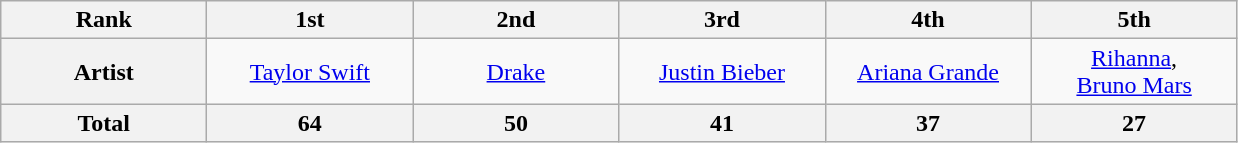<table class="wikitable">
<tr>
<th style="width:130px;">Rank</th>
<th style="width:130px;">1st</th>
<th style="width:130px;">2nd</th>
<th style="width:130px;">3rd</th>
<th style="width:130px;">4th</th>
<th style="width:130px;">5th</th>
</tr>
<tr align=center>
<th>Artist</th>
<td><a href='#'>Taylor Swift</a></td>
<td><a href='#'>Drake</a></td>
<td><a href='#'>Justin Bieber</a></td>
<td><a href='#'>Ariana Grande</a></td>
<td><a href='#'>Rihanna</a>, <br> <a href='#'>Bruno Mars</a></td>
</tr>
<tr align=center>
<th>Total</th>
<th>64</th>
<th>50</th>
<th>41</th>
<th>37</th>
<th>27</th>
</tr>
</table>
